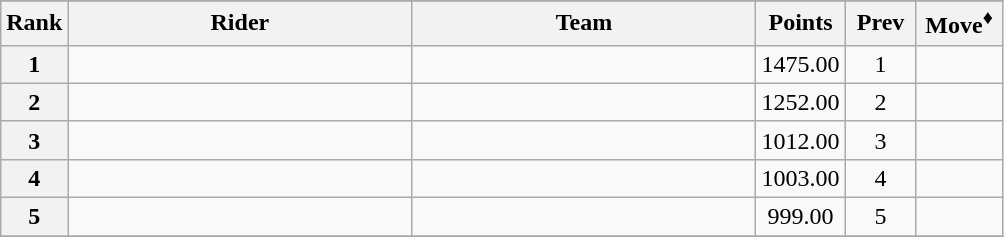<table class="wikitable sortable">
<tr>
</tr>
<tr>
<th width=30>Rank</th>
<th width=222>Rider</th>
<th width=222>Team</th>
<th width=50>Points</th>
<th width=40>Prev</th>
<th width=50>Move<sup>♦</sup></th>
</tr>
<tr style="text-align:center;">
<th scope="row">1</th>
<td style="text-align:left;"></td>
<td style="text-align:left;"></td>
<td>1475.00</td>
<td>1</td>
<td></td>
</tr>
<tr style="text-align:center;">
<th scope="row">2</th>
<td style="text-align:left;"></td>
<td style="text-align:left;"></td>
<td>1252.00</td>
<td>2</td>
<td></td>
</tr>
<tr style="text-align:center;">
<th scope="row">3</th>
<td style="text-align:left;"></td>
<td style="text-align:left;"></td>
<td>1012.00</td>
<td>3</td>
<td></td>
</tr>
<tr style="text-align:center;">
<th scope="row">4</th>
<td style="text-align:left;"></td>
<td style="text-align:left;"></td>
<td>1003.00</td>
<td>4</td>
<td></td>
</tr>
<tr style="text-align:center;">
<th scope="row">5</th>
<td style="text-align:left;"></td>
<td style="text-align:left;"></td>
<td>999.00</td>
<td>5</td>
<td></td>
</tr>
<tr style="text-align:center;">
</tr>
</table>
